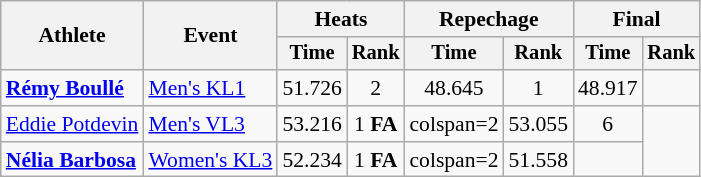<table class="wikitable" style="font-size:90%">
<tr>
<th rowspan=2>Athlete</th>
<th rowspan=2>Event</th>
<th colspan=2>Heats</th>
<th colspan=2>Repechage</th>
<th colspan=2>Final</th>
</tr>
<tr style="font-size:95%">
<th>Time</th>
<th>Rank</th>
<th>Time</th>
<th>Rank</th>
<th>Time</th>
<th>Rank</th>
</tr>
<tr align=center>
<td align=left><strong><a href='#'>Rémy Boullé</a></strong></td>
<td align=left><a href='#'>Men's KL1</a></td>
<td>51.726</td>
<td>2</td>
<td>48.645</td>
<td>1</td>
<td>48.917</td>
<td></td>
</tr>
<tr align=center>
<td align=left><a href='#'>Eddie Potdevin</a></td>
<td align=left><a href='#'>Men's VL3</a></td>
<td>53.216</td>
<td>1 <strong>FA</strong></td>
<td>colspan=2 </td>
<td>53.055</td>
<td>6</td>
</tr>
<tr align=center>
<td align=left><strong><a href='#'>Nélia Barbosa</a></strong></td>
<td align=left><a href='#'>Women's KL3</a></td>
<td>52.234</td>
<td>1 <strong>FA</strong></td>
<td>colspan=2 </td>
<td>51.558</td>
<td></td>
</tr>
</table>
